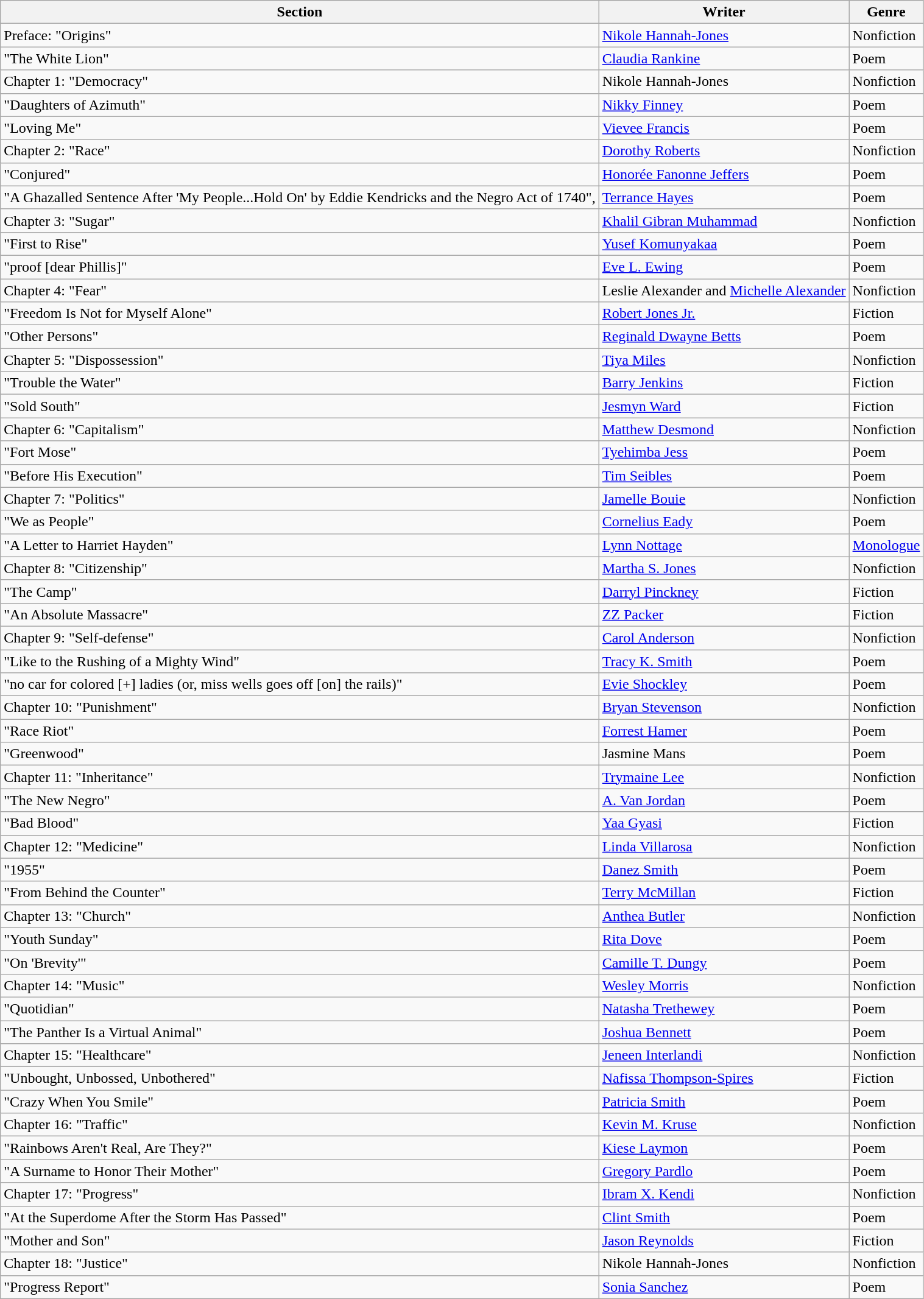<table class="wikitable mw-collapsible mw-collapsed">
<tr>
<th><strong>Section</strong></th>
<th><strong>Writer</strong></th>
<th><strong>Genre</strong></th>
</tr>
<tr>
<td>Preface: "Origins"</td>
<td><a href='#'>Nikole Hannah-Jones</a></td>
<td>Nonfiction</td>
</tr>
<tr>
<td>"The White Lion"</td>
<td><a href='#'>Claudia Rankine</a></td>
<td>Poem</td>
</tr>
<tr>
<td>Chapter 1: "Democracy"</td>
<td>Nikole Hannah-Jones</td>
<td>Nonfiction</td>
</tr>
<tr>
<td>"Daughters of Azimuth"</td>
<td><a href='#'>Nikky Finney</a></td>
<td>Poem</td>
</tr>
<tr>
<td>"Loving Me"</td>
<td><a href='#'>Vievee Francis</a></td>
<td>Poem</td>
</tr>
<tr>
<td>Chapter 2: "Race"</td>
<td><a href='#'>Dorothy Roberts</a></td>
<td>Nonfiction</td>
</tr>
<tr>
<td>"Conjured"</td>
<td><a href='#'>Honorée Fanonne Jeffers</a></td>
<td>Poem</td>
</tr>
<tr>
<td>"A Ghazalled Sentence After 'My People...Hold On' by Eddie Kendricks and the Negro Act of 1740",</td>
<td><a href='#'>Terrance Hayes</a></td>
<td>Poem</td>
</tr>
<tr>
<td>Chapter 3: "Sugar"</td>
<td><a href='#'>Khalil Gibran Muhammad</a></td>
<td>Nonfiction</td>
</tr>
<tr>
<td>"First to Rise"</td>
<td><a href='#'>Yusef Komunyakaa</a></td>
<td>Poem</td>
</tr>
<tr>
<td>"proof [dear Phillis]"</td>
<td><a href='#'>Eve L. Ewing</a></td>
<td>Poem</td>
</tr>
<tr>
<td>Chapter 4: "Fear"</td>
<td>Leslie Alexander and <a href='#'>Michelle Alexander</a></td>
<td>Nonfiction</td>
</tr>
<tr>
<td>"Freedom Is Not for Myself Alone"</td>
<td><a href='#'>Robert Jones Jr.</a></td>
<td>Fiction</td>
</tr>
<tr>
<td>"Other Persons"</td>
<td><a href='#'>Reginald Dwayne Betts</a></td>
<td>Poem</td>
</tr>
<tr>
<td>Chapter 5: "Dispossession"</td>
<td><a href='#'>Tiya Miles</a></td>
<td>Nonfiction</td>
</tr>
<tr>
<td>"Trouble the Water"</td>
<td><a href='#'>Barry Jenkins</a></td>
<td>Fiction</td>
</tr>
<tr>
<td>"Sold South"</td>
<td><a href='#'>Jesmyn Ward</a></td>
<td>Fiction</td>
</tr>
<tr>
<td>Chapter 6: "Capitalism"</td>
<td><a href='#'>Matthew Desmond</a></td>
<td>Nonfiction</td>
</tr>
<tr>
<td>"Fort Mose"</td>
<td><a href='#'>Tyehimba Jess</a></td>
<td>Poem</td>
</tr>
<tr>
<td>"Before His Execution"</td>
<td><a href='#'>Tim Seibles</a></td>
<td>Poem</td>
</tr>
<tr>
<td>Chapter 7: "Politics"</td>
<td><a href='#'>Jamelle Bouie</a></td>
<td>Nonfiction</td>
</tr>
<tr>
<td>"We as People"</td>
<td><a href='#'>Cornelius Eady</a></td>
<td>Poem</td>
</tr>
<tr>
<td>"A Letter to Harriet Hayden"</td>
<td><a href='#'>Lynn Nottage</a></td>
<td><a href='#'>Monologue</a></td>
</tr>
<tr>
<td>Chapter 8: "Citizenship"</td>
<td><a href='#'>Martha S. Jones</a></td>
<td>Nonfiction</td>
</tr>
<tr>
<td>"The Camp"</td>
<td><a href='#'>Darryl Pinckney</a></td>
<td>Fiction</td>
</tr>
<tr>
<td>"An Absolute Massacre"</td>
<td><a href='#'>ZZ Packer</a></td>
<td>Fiction</td>
</tr>
<tr>
<td>Chapter 9: "Self-defense"</td>
<td><a href='#'>Carol Anderson</a></td>
<td>Nonfiction</td>
</tr>
<tr>
<td>"Like to the Rushing of a Mighty Wind"</td>
<td><a href='#'>Tracy K. Smith</a></td>
<td>Poem</td>
</tr>
<tr>
<td>"no car for colored [+] ladies (or, miss wells goes off [on] the rails)"</td>
<td><a href='#'>Evie Shockley</a></td>
<td>Poem</td>
</tr>
<tr>
<td>Chapter 10: "Punishment"</td>
<td><a href='#'>Bryan Stevenson</a></td>
<td>Nonfiction</td>
</tr>
<tr>
<td>"Race Riot"</td>
<td><a href='#'>Forrest Hamer</a></td>
<td>Poem</td>
</tr>
<tr>
<td>"Greenwood"</td>
<td>Jasmine Mans</td>
<td>Poem</td>
</tr>
<tr>
<td>Chapter 11: "Inheritance"</td>
<td><a href='#'>Trymaine Lee</a></td>
<td>Nonfiction</td>
</tr>
<tr>
<td>"The New Negro"</td>
<td><a href='#'>A. Van Jordan</a></td>
<td>Poem</td>
</tr>
<tr>
<td>"Bad Blood"</td>
<td><a href='#'>Yaa Gyasi</a></td>
<td>Fiction</td>
</tr>
<tr>
<td>Chapter 12: "Medicine"</td>
<td><a href='#'>Linda Villarosa</a></td>
<td>Nonfiction</td>
</tr>
<tr>
<td>"1955"</td>
<td><a href='#'>Danez Smith</a></td>
<td>Poem</td>
</tr>
<tr>
<td>"From Behind the Counter"</td>
<td><a href='#'>Terry McMillan</a></td>
<td>Fiction</td>
</tr>
<tr>
<td>Chapter 13: "Church"</td>
<td><a href='#'>Anthea Butler</a></td>
<td>Nonfiction</td>
</tr>
<tr>
<td>"Youth Sunday"</td>
<td><a href='#'>Rita Dove</a></td>
<td>Poem</td>
</tr>
<tr>
<td>"On 'Brevity'"</td>
<td><a href='#'>Camille T. Dungy</a></td>
<td>Poem</td>
</tr>
<tr>
<td>Chapter 14: "Music"</td>
<td><a href='#'>Wesley Morris</a></td>
<td>Nonfiction</td>
</tr>
<tr>
<td>"Quotidian"</td>
<td><a href='#'>Natasha Trethewey</a></td>
<td>Poem</td>
</tr>
<tr>
<td>"The Panther Is a Virtual Animal"</td>
<td><a href='#'>Joshua Bennett</a></td>
<td>Poem</td>
</tr>
<tr>
<td>Chapter 15: "Healthcare"</td>
<td><a href='#'>Jeneen Interlandi</a></td>
<td>Nonfiction</td>
</tr>
<tr>
<td>"Unbought, Unbossed, Unbothered"</td>
<td><a href='#'>Nafissa Thompson-Spires</a></td>
<td>Fiction</td>
</tr>
<tr>
<td>"Crazy When You Smile"</td>
<td><a href='#'>Patricia Smith</a></td>
<td>Poem</td>
</tr>
<tr>
<td>Chapter 16: "Traffic"</td>
<td><a href='#'>Kevin M. Kruse</a></td>
<td>Nonfiction</td>
</tr>
<tr>
<td>"Rainbows Aren't Real, Are They?"</td>
<td><a href='#'>Kiese Laymon</a></td>
<td>Poem</td>
</tr>
<tr>
<td>"A Surname to Honor Their Mother"</td>
<td><a href='#'>Gregory Pardlo</a></td>
<td>Poem</td>
</tr>
<tr>
<td>Chapter 17: "Progress"</td>
<td><a href='#'>Ibram X. Kendi</a></td>
<td>Nonfiction</td>
</tr>
<tr>
<td>"At the Superdome After the Storm Has Passed"</td>
<td><a href='#'>Clint Smith</a></td>
<td>Poem</td>
</tr>
<tr>
<td>"Mother and Son"</td>
<td><a href='#'>Jason Reynolds</a></td>
<td>Fiction</td>
</tr>
<tr>
<td>Chapter 18: "Justice"</td>
<td>Nikole Hannah-Jones</td>
<td>Nonfiction</td>
</tr>
<tr>
<td>"Progress Report"</td>
<td><a href='#'>Sonia Sanchez</a></td>
<td>Poem</td>
</tr>
</table>
